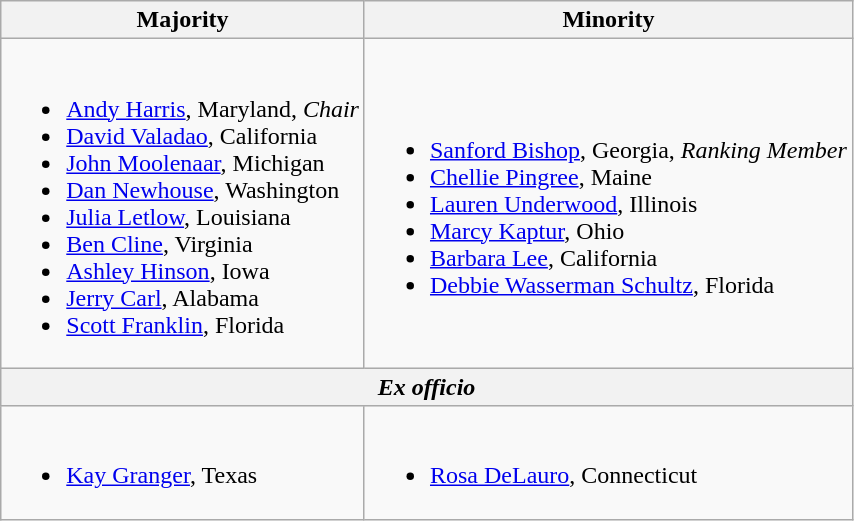<table class=wikitable>
<tr>
<th>Majority</th>
<th>Minority</th>
</tr>
<tr>
<td><br><ul><li><a href='#'>Andy Harris</a>, Maryland, <em>Chair</em></li><li><a href='#'>David Valadao</a>, California</li><li><a href='#'>John Moolenaar</a>, Michigan</li><li><a href='#'>Dan Newhouse</a>, Washington</li><li><a href='#'>Julia Letlow</a>, Louisiana</li><li><a href='#'>Ben Cline</a>, Virginia</li><li><a href='#'>Ashley Hinson</a>, Iowa</li><li><a href='#'>Jerry Carl</a>, Alabama</li><li><a href='#'>Scott Franklin</a>, Florida</li></ul></td>
<td><br><ul><li><a href='#'>Sanford Bishop</a>, Georgia, <em>Ranking Member</em></li><li><a href='#'>Chellie Pingree</a>, Maine</li><li><a href='#'>Lauren Underwood</a>, Illinois</li><li><a href='#'>Marcy Kaptur</a>, Ohio</li><li><a href='#'>Barbara Lee</a>, California</li><li><a href='#'>Debbie Wasserman Schultz</a>, Florida</li></ul></td>
</tr>
<tr>
<th colspan=2><em>Ex officio</em></th>
</tr>
<tr>
<td><br><ul><li><a href='#'>Kay Granger</a>, Texas</li></ul></td>
<td><br><ul><li><a href='#'>Rosa DeLauro</a>, Connecticut</li></ul></td>
</tr>
</table>
